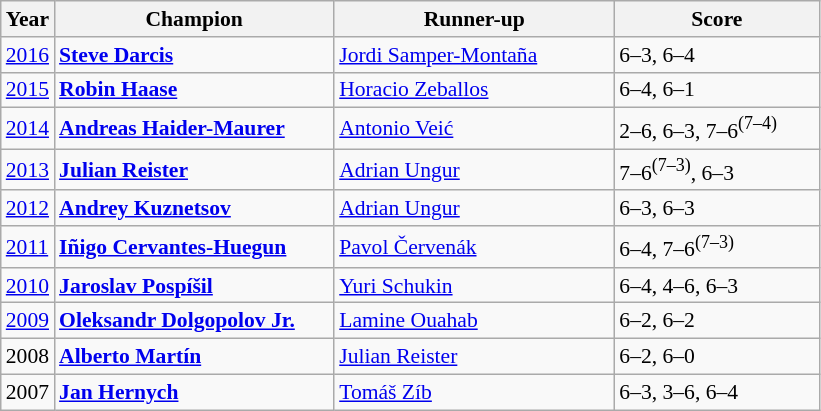<table class="wikitable" style="font-size:90%">
<tr>
<th>Year</th>
<th width="180">Champion</th>
<th width="180">Runner-up</th>
<th width="130">Score</th>
</tr>
<tr>
<td><a href='#'>2016</a></td>
<td> <strong><a href='#'>Steve Darcis</a></strong></td>
<td> <a href='#'>Jordi Samper-Montaña</a></td>
<td>6–3, 6–4</td>
</tr>
<tr>
<td><a href='#'>2015</a></td>
<td> <strong><a href='#'>Robin Haase</a></strong></td>
<td> <a href='#'>Horacio Zeballos</a></td>
<td>6–4, 6–1</td>
</tr>
<tr>
<td><a href='#'>2014</a></td>
<td> <strong><a href='#'>Andreas Haider-Maurer</a></strong></td>
<td> <a href='#'>Antonio Veić</a></td>
<td>2–6, 6–3, 7–6<sup>(7–4)</sup></td>
</tr>
<tr>
<td><a href='#'>2013</a></td>
<td> <strong><a href='#'>Julian Reister</a></strong></td>
<td> <a href='#'>Adrian Ungur</a></td>
<td>7–6<sup>(7–3)</sup>, 6–3</td>
</tr>
<tr>
<td><a href='#'>2012</a></td>
<td> <strong><a href='#'>Andrey Kuznetsov</a></strong></td>
<td> <a href='#'>Adrian Ungur</a></td>
<td>6–3, 6–3</td>
</tr>
<tr>
<td><a href='#'>2011</a></td>
<td> <strong><a href='#'>Iñigo Cervantes-Huegun</a></strong></td>
<td> <a href='#'>Pavol Červenák</a></td>
<td>6–4, 7–6<sup>(7–3)</sup></td>
</tr>
<tr>
<td><a href='#'>2010</a></td>
<td> <strong><a href='#'>Jaroslav Pospíšil</a></strong></td>
<td> <a href='#'>Yuri Schukin</a></td>
<td>6–4, 4–6, 6–3</td>
</tr>
<tr>
<td><a href='#'>2009</a></td>
<td> <strong><a href='#'>Oleksandr Dolgopolov Jr.</a></strong></td>
<td> <a href='#'>Lamine Ouahab</a></td>
<td>6–2, 6–2</td>
</tr>
<tr>
<td>2008</td>
<td> <strong><a href='#'>Alberto Martín</a></strong></td>
<td> <a href='#'>Julian Reister</a></td>
<td>6–2, 6–0</td>
</tr>
<tr>
<td>2007</td>
<td> <strong><a href='#'>Jan Hernych</a></strong></td>
<td> <a href='#'>Tomáš Zíb</a></td>
<td>6–3, 3–6, 6–4</td>
</tr>
</table>
